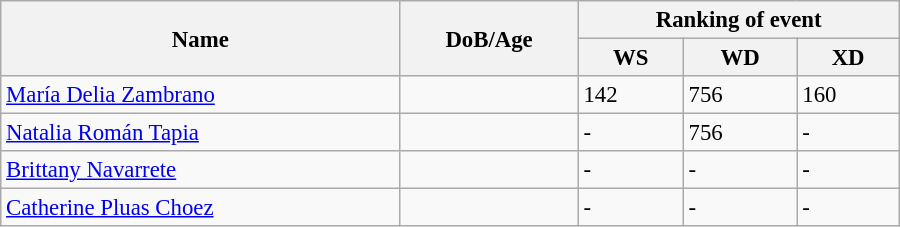<table class="wikitable" style="width:600px; font-size:95%;">
<tr>
<th rowspan="2" align="left">Name</th>
<th rowspan="2" align="left">DoB/Age</th>
<th colspan="3" align="center">Ranking of event</th>
</tr>
<tr>
<th align="center">WS</th>
<th>WD</th>
<th align="center">XD</th>
</tr>
<tr>
<td><a href='#'>María Delia Zambrano</a></td>
<td></td>
<td>142</td>
<td>756</td>
<td>160</td>
</tr>
<tr>
<td><a href='#'>Natalia Román Tapia</a></td>
<td></td>
<td>-</td>
<td>756</td>
<td>-</td>
</tr>
<tr>
<td><a href='#'>Brittany Navarrete</a></td>
<td></td>
<td>-</td>
<td>-</td>
<td>-</td>
</tr>
<tr>
<td><a href='#'>Catherine Pluas Choez</a></td>
<td></td>
<td>-</td>
<td>-</td>
<td>-</td>
</tr>
</table>
